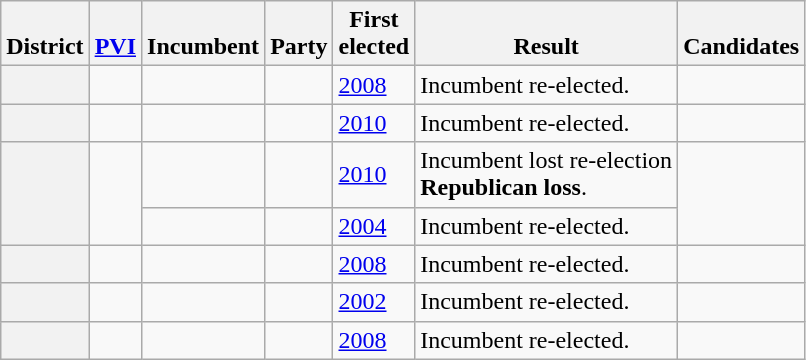<table class="wikitable sortable">
<tr valign=bottom>
<th>District</th>
<th><a href='#'>PVI</a></th>
<th>Incumbent</th>
<th>Party</th>
<th>First<br>elected</th>
<th>Result</th>
<th>Candidates</th>
</tr>
<tr>
<th></th>
<td></td>
<td></td>
<td></td>
<td><a href='#'>2008 </a></td>
<td>Incumbent re-elected.</td>
<td nowrap></td>
</tr>
<tr>
<th></th>
<td></td>
<td></td>
<td></td>
<td><a href='#'>2010</a></td>
<td>Incumbent re-elected.</td>
<td nowrap></td>
</tr>
<tr>
<th rowspan=2></th>
<td rowspan=2 ></td>
<td></td>
<td></td>
<td><a href='#'>2010</a></td>
<td>Incumbent lost re-election<br><strong>Republican loss</strong>.</td>
<td rowspan=2 nowrap></td>
</tr>
<tr>
<td><br></td>
<td></td>
<td><a href='#'>2004</a></td>
<td>Incumbent re-elected.</td>
</tr>
<tr>
<th></th>
<td></td>
<td></td>
<td></td>
<td><a href='#'>2008</a></td>
<td>Incumbent re-elected.</td>
<td nowrap></td>
</tr>
<tr>
<th></th>
<td></td>
<td></td>
<td></td>
<td><a href='#'>2002</a></td>
<td>Incumbent re-elected.</td>
<td nowrap></td>
</tr>
<tr>
<th></th>
<td></td>
<td></td>
<td></td>
<td><a href='#'>2008</a></td>
<td>Incumbent re-elected.</td>
<td nowrap></td>
</tr>
</table>
